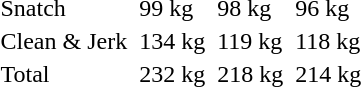<table>
<tr>
<td>Snatch</td>
<td></td>
<td>99 kg</td>
<td></td>
<td>98 kg</td>
<td></td>
<td>96 kg</td>
</tr>
<tr>
<td>Clean & Jerk</td>
<td></td>
<td>134 kg</td>
<td></td>
<td>119 kg</td>
<td></td>
<td>118 kg</td>
</tr>
<tr>
<td>Total</td>
<td></td>
<td>232 kg</td>
<td></td>
<td>218 kg</td>
<td></td>
<td>214 kg</td>
</tr>
</table>
